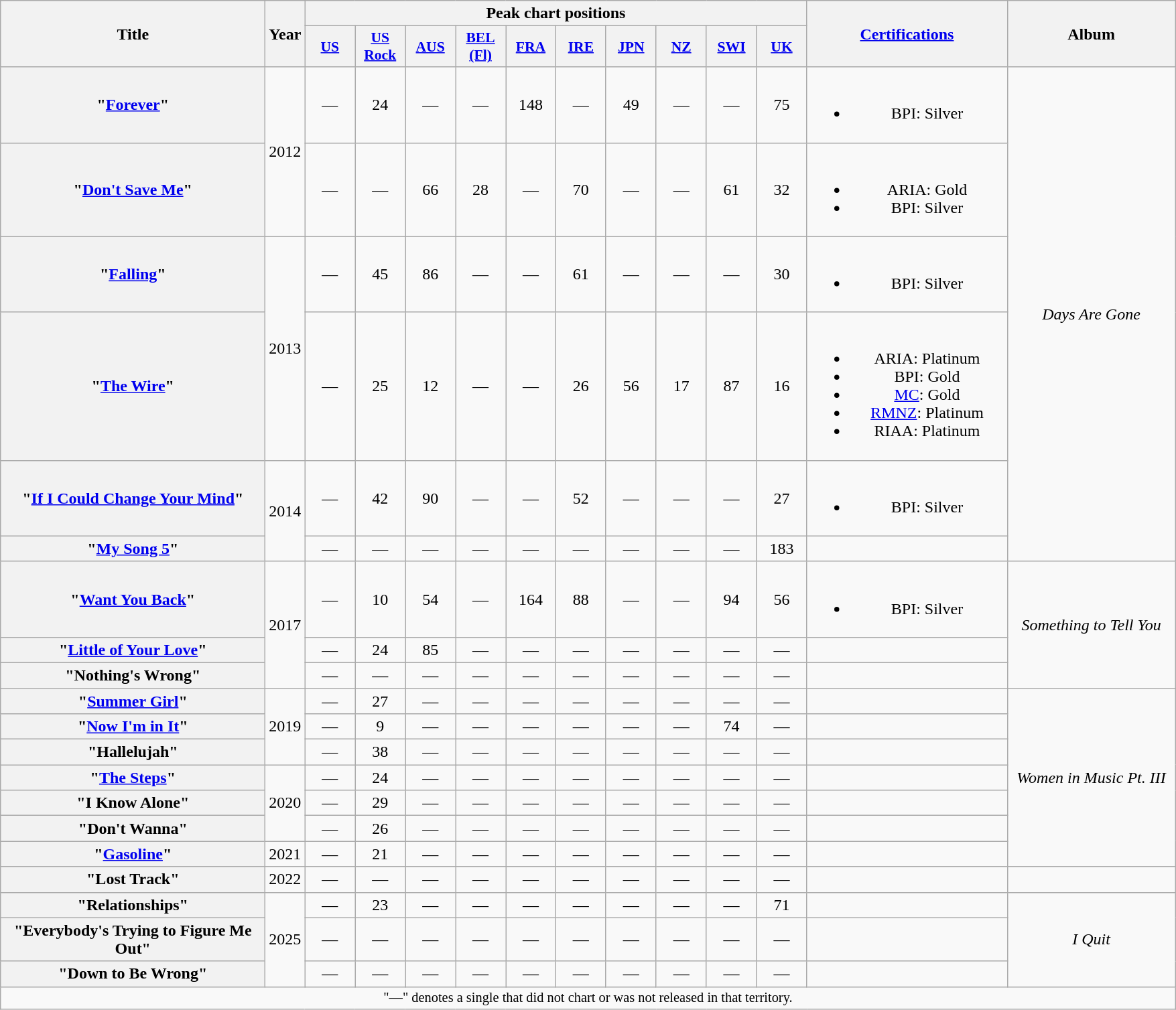<table class="wikitable plainrowheaders" style="text-align:center;">
<tr>
<th scope="col" rowspan="2" style="width:16em;">Title</th>
<th scope="col" rowspan="2" style="width:1em;">Year</th>
<th scope="col" colspan="10">Peak chart positions</th>
<th scope="col" rowspan="2" style="width:12em;"><a href='#'>Certifications</a></th>
<th scope="col" rowspan="2" style="width:10em;">Album</th>
</tr>
<tr>
<th scope="col" style="width:3em;font-size:90%;"><a href='#'>US</a><br></th>
<th scope="col" style="width:3em;font-size:90%;"><a href='#'>US<br>Rock</a><br></th>
<th scope="col" style="width:3em;font-size:90%;"><a href='#'>AUS</a><br></th>
<th scope="col" style="width:3em;font-size:90%;"><a href='#'>BEL<br>(Fl)</a><br></th>
<th scope="col" style="width:3em;font-size:90%;"><a href='#'>FRA</a><br></th>
<th scope="col" style="width:3em;font-size:90%;"><a href='#'>IRE</a><br></th>
<th scope="col" style="width:3em;font-size:90%;"><a href='#'>JPN</a><br></th>
<th scope="col" style="width:3em;font-size:90%;"><a href='#'>NZ</a><br></th>
<th scope="col" style="width:3em;font-size:90%;"><a href='#'>SWI</a><br></th>
<th scope="col" style="width:3em;font-size:90%;"><a href='#'>UK</a><br></th>
</tr>
<tr>
<th scope="row">"<a href='#'>Forever</a>"</th>
<td rowspan="2">2012</td>
<td>—</td>
<td>24</td>
<td>—</td>
<td>—</td>
<td>148</td>
<td>—</td>
<td>49</td>
<td>—</td>
<td>—</td>
<td>75</td>
<td><br><ul><li>BPI: Silver</li></ul></td>
<td rowspan="6"><em>Days Are Gone</em></td>
</tr>
<tr>
<th scope="row">"<a href='#'>Don't Save Me</a>"</th>
<td>—</td>
<td>—</td>
<td>66</td>
<td>28</td>
<td>—</td>
<td>70</td>
<td>—</td>
<td>—</td>
<td>61</td>
<td>32</td>
<td><br><ul><li>ARIA: Gold</li><li>BPI: Silver</li></ul></td>
</tr>
<tr>
<th scope="row">"<a href='#'>Falling</a>"</th>
<td rowspan="2">2013</td>
<td>—</td>
<td>45</td>
<td>86</td>
<td>—</td>
<td>—</td>
<td>61</td>
<td>—</td>
<td>—</td>
<td>—</td>
<td>30</td>
<td><br><ul><li>BPI: Silver</li></ul></td>
</tr>
<tr>
<th scope="row">"<a href='#'>The Wire</a>"</th>
<td>—</td>
<td>25</td>
<td>12</td>
<td>—</td>
<td>—</td>
<td>26</td>
<td>56</td>
<td>17</td>
<td>87</td>
<td>16</td>
<td><br><ul><li>ARIA: Platinum</li><li>BPI: Gold</li><li><a href='#'>MC</a>: Gold</li><li><a href='#'>RMNZ</a>: Platinum</li><li>RIAA: Platinum</li></ul></td>
</tr>
<tr>
<th scope="row">"<a href='#'>If I Could Change Your Mind</a>"</th>
<td rowspan="2">2014</td>
<td>—</td>
<td>42</td>
<td>90</td>
<td>—</td>
<td>—</td>
<td>52</td>
<td>—</td>
<td>—</td>
<td>—</td>
<td>27</td>
<td><br><ul><li>BPI: Silver</li></ul></td>
</tr>
<tr>
<th scope="row">"<a href='#'>My Song 5</a>"<br></th>
<td>—</td>
<td>—</td>
<td>—</td>
<td>—</td>
<td>—</td>
<td>—</td>
<td>—</td>
<td>—</td>
<td>—</td>
<td>183</td>
<td></td>
</tr>
<tr>
<th scope="row">"<a href='#'>Want You Back</a>"</th>
<td rowspan="3">2017</td>
<td>—</td>
<td>10</td>
<td>54</td>
<td>—</td>
<td>164</td>
<td>88</td>
<td>—</td>
<td>—</td>
<td>94</td>
<td>56</td>
<td><br><ul><li>BPI: Silver</li></ul></td>
<td rowspan="3"><em>Something to Tell You</em></td>
</tr>
<tr>
<th scope="row">"<a href='#'>Little of Your Love</a>"<br></th>
<td>—</td>
<td>24</td>
<td>85</td>
<td>—</td>
<td>—</td>
<td>—</td>
<td>—</td>
<td>—</td>
<td>—</td>
<td>—</td>
<td></td>
</tr>
<tr>
<th scope="row">"Nothing's Wrong"</th>
<td>—</td>
<td>—</td>
<td>—</td>
<td>—</td>
<td>—</td>
<td>—</td>
<td>—</td>
<td>—</td>
<td>—</td>
<td>—</td>
<td></td>
</tr>
<tr>
<th scope="row">"<a href='#'>Summer Girl</a>"</th>
<td rowspan="3">2019</td>
<td>—</td>
<td>27</td>
<td>—</td>
<td>—</td>
<td>—</td>
<td>—</td>
<td>—</td>
<td>—</td>
<td>—</td>
<td>—</td>
<td></td>
<td rowspan="7"><em>Women in Music Pt. III</em></td>
</tr>
<tr>
<th scope="row">"<a href='#'>Now I'm in It</a>"</th>
<td>—</td>
<td>9</td>
<td>—</td>
<td>—</td>
<td>—</td>
<td>—</td>
<td>—</td>
<td>—</td>
<td>74</td>
<td>—</td>
<td></td>
</tr>
<tr>
<th scope="row">"Hallelujah"</th>
<td>—</td>
<td>38</td>
<td>—</td>
<td>—</td>
<td>—</td>
<td>—</td>
<td>—</td>
<td>—</td>
<td>—</td>
<td>—</td>
<td></td>
</tr>
<tr>
<th scope="row">"<a href='#'>The Steps</a>"</th>
<td rowspan="3">2020</td>
<td>—</td>
<td>24</td>
<td>—</td>
<td>—</td>
<td>—</td>
<td>—</td>
<td>—</td>
<td>—</td>
<td>—</td>
<td>—</td>
<td></td>
</tr>
<tr>
<th scope="row">"I Know Alone"</th>
<td>—</td>
<td>29</td>
<td>—</td>
<td>—</td>
<td>—</td>
<td>—</td>
<td>—</td>
<td>—</td>
<td>—</td>
<td>—</td>
<td></td>
</tr>
<tr>
<th scope="row">"Don't Wanna"</th>
<td>—</td>
<td>26</td>
<td>—</td>
<td>—</td>
<td>—</td>
<td>—</td>
<td>—</td>
<td>—</td>
<td>—</td>
<td>—</td>
<td></td>
</tr>
<tr>
<th scope="row">"<a href='#'>Gasoline</a>"<br></th>
<td>2021</td>
<td>—</td>
<td>21</td>
<td>—</td>
<td>—</td>
<td>—</td>
<td>—</td>
<td>—</td>
<td>—</td>
<td>—</td>
<td>—</td>
<td></td>
</tr>
<tr>
<th scope="row">"Lost Track"</th>
<td>2022</td>
<td>—</td>
<td>—</td>
<td>—</td>
<td>—</td>
<td>—</td>
<td>—</td>
<td>—</td>
<td>—</td>
<td>—</td>
<td>—</td>
<td></td>
<td></td>
</tr>
<tr>
<th scope="row">"Relationships"</th>
<td rowspan="3">2025</td>
<td>—</td>
<td>23</td>
<td>—</td>
<td>—</td>
<td>—</td>
<td>—</td>
<td>—</td>
<td>—</td>
<td>—</td>
<td>71</td>
<td></td>
<td rowspan="3"><em>I Quit</em></td>
</tr>
<tr>
<th scope="row">"Everybody's Trying to Figure Me Out"</th>
<td>—</td>
<td>—</td>
<td>—</td>
<td>—</td>
<td>—</td>
<td>—</td>
<td>—</td>
<td>—</td>
<td>—</td>
<td>—</td>
<td></td>
</tr>
<tr>
<th scope="row">"Down to Be Wrong"</th>
<td>—</td>
<td>—</td>
<td>—</td>
<td>—</td>
<td>—</td>
<td>—</td>
<td>—</td>
<td>—</td>
<td>—</td>
<td>—</td>
<td></td>
</tr>
<tr>
<td colspan="14" style="font-size:85%">"—" denotes a single that did not chart or was not released in that territory.</td>
</tr>
</table>
